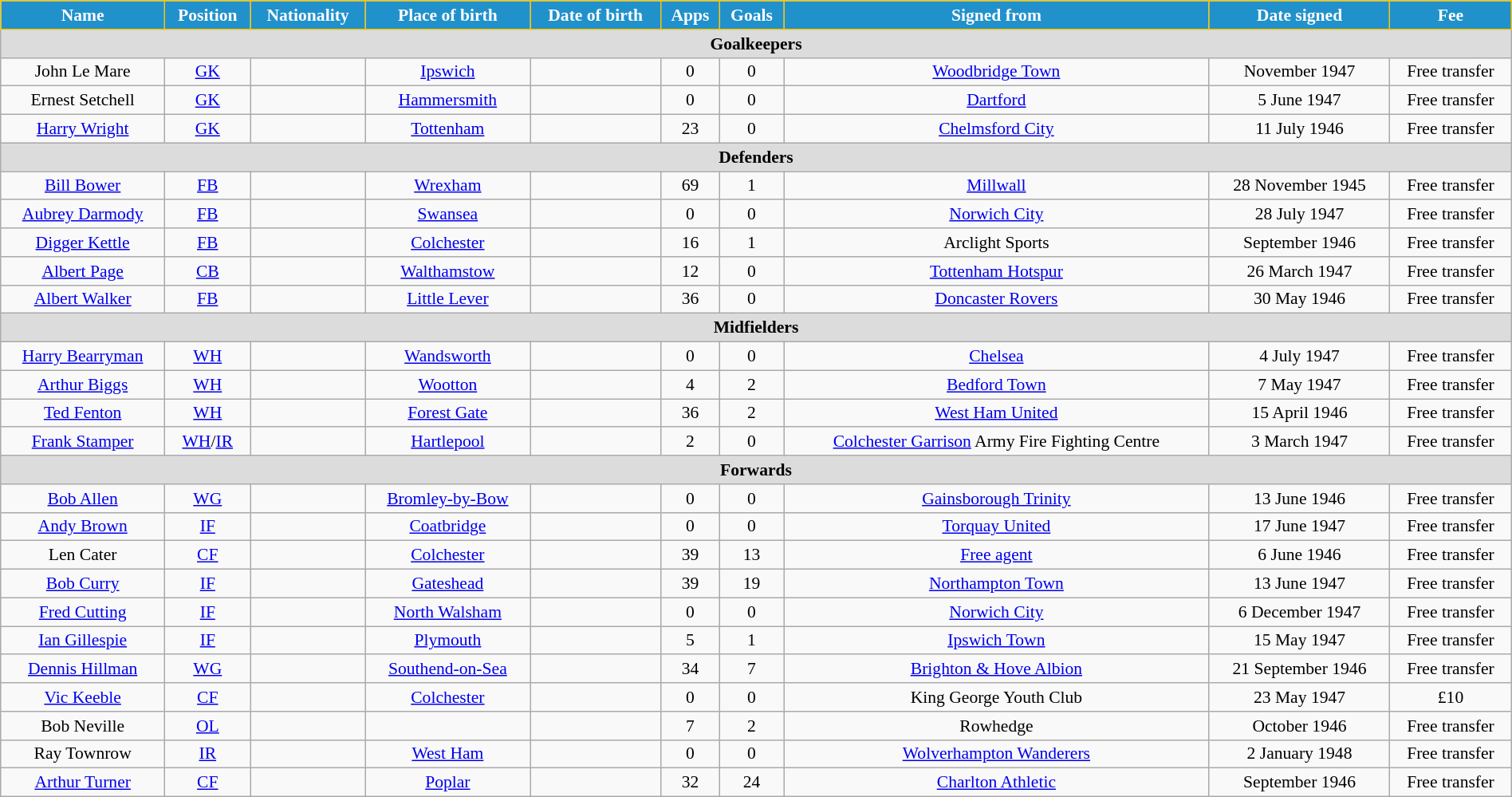<table class="wikitable" style="text-align:center; font-size:90%; width:100%;">
<tr>
<th style="background:#2191CC; color:white; border:1px solid #F7C408; text-align:center;">Name</th>
<th style="background:#2191CC; color:white; border:1px solid #F7C408; text-align:center;">Position</th>
<th style="background:#2191CC; color:white; border:1px solid #F7C408; text-align:center;">Nationality</th>
<th style="background:#2191CC; color:white; border:1px solid #F7C408; text-align:center;">Place of birth</th>
<th style="background:#2191CC; color:white; border:1px solid #F7C408; text-align:center;">Date of birth</th>
<th style="background:#2191CC; color:white; border:1px solid #F7C408; text-align:center;">Apps</th>
<th style="background:#2191CC; color:white; border:1px solid #F7C408; text-align:center;">Goals</th>
<th style="background:#2191CC; color:white; border:1px solid #F7C408; text-align:center;">Signed from</th>
<th style="background:#2191CC; color:white; border:1px solid #F7C408; text-align:center;">Date signed</th>
<th style="background:#2191CC; color:white; border:1px solid #F7C408; text-align:center;">Fee</th>
</tr>
<tr>
<th colspan="12" style="background:#dcdcdc; text-align:center;">Goalkeepers</th>
</tr>
<tr>
<td>John Le Mare</td>
<td><a href='#'>GK</a></td>
<td></td>
<td><a href='#'>Ipswich</a></td>
<td></td>
<td>0</td>
<td>0</td>
<td> <a href='#'>Woodbridge Town</a></td>
<td>November 1947</td>
<td>Free transfer</td>
</tr>
<tr>
<td>Ernest Setchell</td>
<td><a href='#'>GK</a></td>
<td></td>
<td><a href='#'>Hammersmith</a></td>
<td></td>
<td>0</td>
<td>0</td>
<td> <a href='#'>Dartford</a></td>
<td>5 June 1947</td>
<td>Free transfer</td>
</tr>
<tr>
<td><a href='#'>Harry Wright</a></td>
<td><a href='#'>GK</a></td>
<td></td>
<td><a href='#'>Tottenham</a></td>
<td></td>
<td>23</td>
<td>0</td>
<td> <a href='#'>Chelmsford City</a></td>
<td>11 July 1946</td>
<td>Free transfer</td>
</tr>
<tr>
<th colspan="12" style="background:#dcdcdc; text-align:center;">Defenders</th>
</tr>
<tr>
<td><a href='#'>Bill Bower</a></td>
<td><a href='#'>FB</a></td>
<td></td>
<td><a href='#'>Wrexham</a></td>
<td></td>
<td>69</td>
<td>1</td>
<td> <a href='#'>Millwall</a></td>
<td>28 November 1945</td>
<td>Free transfer</td>
</tr>
<tr>
<td><a href='#'>Aubrey Darmody</a></td>
<td><a href='#'>FB</a></td>
<td></td>
<td><a href='#'>Swansea</a></td>
<td></td>
<td>0</td>
<td>0</td>
<td> <a href='#'>Norwich City</a></td>
<td>28 July 1947</td>
<td>Free transfer</td>
</tr>
<tr>
<td><a href='#'>Digger Kettle</a></td>
<td><a href='#'>FB</a></td>
<td></td>
<td><a href='#'>Colchester</a></td>
<td></td>
<td>16</td>
<td>1</td>
<td> Arclight Sports</td>
<td>September 1946</td>
<td>Free transfer</td>
</tr>
<tr>
<td><a href='#'>Albert Page</a></td>
<td><a href='#'>CB</a></td>
<td></td>
<td><a href='#'>Walthamstow</a></td>
<td></td>
<td>12</td>
<td>0</td>
<td> <a href='#'>Tottenham Hotspur</a></td>
<td>26 March 1947</td>
<td>Free transfer</td>
</tr>
<tr>
<td><a href='#'>Albert Walker</a></td>
<td><a href='#'>FB</a></td>
<td></td>
<td><a href='#'>Little Lever</a></td>
<td></td>
<td>36</td>
<td>0</td>
<td> <a href='#'>Doncaster Rovers</a></td>
<td>30 May 1946</td>
<td>Free transfer</td>
</tr>
<tr>
<th colspan="12" style="background:#dcdcdc; text-align:center;">Midfielders</th>
</tr>
<tr>
<td><a href='#'>Harry Bearryman</a></td>
<td><a href='#'>WH</a></td>
<td></td>
<td><a href='#'>Wandsworth</a></td>
<td></td>
<td>0</td>
<td>0</td>
<td> <a href='#'>Chelsea</a></td>
<td>4 July 1947</td>
<td>Free transfer</td>
</tr>
<tr>
<td><a href='#'>Arthur Biggs</a></td>
<td><a href='#'>WH</a></td>
<td></td>
<td><a href='#'>Wootton</a></td>
<td></td>
<td>4</td>
<td>2</td>
<td> <a href='#'>Bedford Town</a></td>
<td>7 May 1947</td>
<td>Free transfer</td>
</tr>
<tr>
<td><a href='#'>Ted Fenton</a></td>
<td><a href='#'>WH</a></td>
<td></td>
<td><a href='#'>Forest Gate</a></td>
<td></td>
<td>36</td>
<td>2</td>
<td> <a href='#'>West Ham United</a></td>
<td>15 April 1946</td>
<td>Free transfer</td>
</tr>
<tr>
<td><a href='#'>Frank Stamper</a></td>
<td><a href='#'>WH</a>/<a href='#'>IR</a></td>
<td></td>
<td><a href='#'>Hartlepool</a></td>
<td></td>
<td>2</td>
<td>0</td>
<td><a href='#'>Colchester Garrison</a> Army Fire Fighting Centre</td>
<td>3 March 1947</td>
<td>Free transfer</td>
</tr>
<tr>
<th colspan="12" style="background:#dcdcdc; text-align:center;">Forwards</th>
</tr>
<tr>
<td><a href='#'>Bob Allen</a></td>
<td><a href='#'>WG</a></td>
<td></td>
<td><a href='#'>Bromley-by-Bow</a></td>
<td></td>
<td>0</td>
<td>0</td>
<td> <a href='#'>Gainsborough Trinity</a></td>
<td>13 June 1946</td>
<td>Free transfer</td>
</tr>
<tr>
<td><a href='#'>Andy Brown</a></td>
<td><a href='#'>IF</a></td>
<td></td>
<td><a href='#'>Coatbridge</a></td>
<td></td>
<td>0</td>
<td>0</td>
<td> <a href='#'>Torquay United</a></td>
<td>17 June 1947</td>
<td>Free transfer</td>
</tr>
<tr>
<td>Len Cater</td>
<td><a href='#'>CF</a></td>
<td></td>
<td><a href='#'>Colchester</a></td>
<td></td>
<td>39</td>
<td>13</td>
<td><a href='#'>Free agent</a></td>
<td>6 June 1946</td>
<td>Free transfer</td>
</tr>
<tr>
<td><a href='#'>Bob Curry</a></td>
<td><a href='#'>IF</a></td>
<td></td>
<td><a href='#'>Gateshead</a></td>
<td></td>
<td>39</td>
<td>19</td>
<td> <a href='#'>Northampton Town</a></td>
<td>13 June 1947</td>
<td>Free transfer</td>
</tr>
<tr>
<td><a href='#'>Fred Cutting</a></td>
<td><a href='#'>IF</a></td>
<td></td>
<td><a href='#'>North Walsham</a></td>
<td></td>
<td>0</td>
<td>0</td>
<td> <a href='#'>Norwich City</a></td>
<td>6 December 1947</td>
<td>Free transfer</td>
</tr>
<tr>
<td><a href='#'>Ian Gillespie</a></td>
<td><a href='#'>IF</a></td>
<td></td>
<td><a href='#'>Plymouth</a></td>
<td></td>
<td>5</td>
<td>1</td>
<td> <a href='#'>Ipswich Town</a></td>
<td>15 May 1947</td>
<td>Free transfer</td>
</tr>
<tr>
<td><a href='#'>Dennis Hillman</a></td>
<td><a href='#'>WG</a></td>
<td></td>
<td><a href='#'>Southend-on-Sea</a></td>
<td></td>
<td>34</td>
<td>7</td>
<td> <a href='#'>Brighton & Hove Albion</a></td>
<td>21 September 1946</td>
<td>Free transfer</td>
</tr>
<tr>
<td><a href='#'>Vic Keeble</a></td>
<td><a href='#'>CF</a></td>
<td></td>
<td><a href='#'>Colchester</a></td>
<td></td>
<td>0</td>
<td>0</td>
<td> King George Youth Club</td>
<td>23 May 1947</td>
<td>£10</td>
</tr>
<tr>
<td>Bob Neville</td>
<td><a href='#'>OL</a></td>
<td></td>
<td></td>
<td></td>
<td>7</td>
<td>2</td>
<td> Rowhedge</td>
<td>October 1946</td>
<td>Free transfer</td>
</tr>
<tr>
<td>Ray Townrow</td>
<td><a href='#'>IR</a></td>
<td></td>
<td><a href='#'>West Ham</a></td>
<td></td>
<td>0</td>
<td>0</td>
<td> <a href='#'>Wolverhampton Wanderers</a></td>
<td>2 January 1948</td>
<td>Free transfer</td>
</tr>
<tr>
<td><a href='#'>Arthur Turner</a></td>
<td><a href='#'>CF</a></td>
<td></td>
<td><a href='#'>Poplar</a></td>
<td></td>
<td>32</td>
<td>24</td>
<td> <a href='#'>Charlton Athletic</a></td>
<td>September 1946</td>
<td>Free transfer</td>
</tr>
</table>
